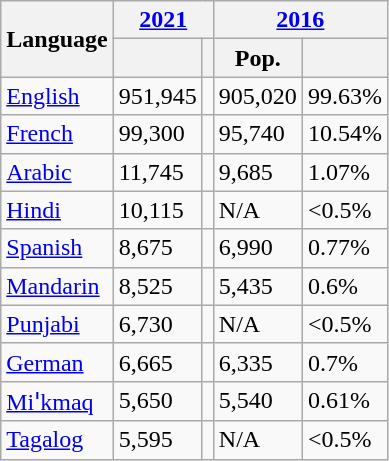<table class="wikitable collapsible sortable">
<tr>
<th rowspan="2">Language</th>
<th colspan="2"><a href='#'>2021</a></th>
<th colspan="2"><a href='#'>2016</a></th>
</tr>
<tr>
<th><a href='#'></a></th>
<th></th>
<th>Pop.</th>
<th></th>
</tr>
<tr>
<td><a href='#'>English</a></td>
<td>951,945</td>
<td></td>
<td>905,020</td>
<td>99.63%</td>
</tr>
<tr>
<td><a href='#'>French</a></td>
<td>99,300</td>
<td></td>
<td>95,740</td>
<td>10.54%</td>
</tr>
<tr>
<td><a href='#'>Arabic</a></td>
<td>11,745</td>
<td></td>
<td>9,685</td>
<td>1.07%</td>
</tr>
<tr>
<td><a href='#'>Hindi</a></td>
<td>10,115</td>
<td></td>
<td>N/A</td>
<td><0.5%</td>
</tr>
<tr>
<td><a href='#'>Spanish</a></td>
<td>8,675</td>
<td></td>
<td>6,990</td>
<td>0.77%</td>
</tr>
<tr>
<td><a href='#'>Mandarin</a></td>
<td>8,525</td>
<td></td>
<td>5,435</td>
<td>0.6%</td>
</tr>
<tr>
<td><a href='#'>Punjabi</a></td>
<td>6,730</td>
<td></td>
<td>N/A</td>
<td><0.5%</td>
</tr>
<tr>
<td><a href='#'>German</a></td>
<td>6,665</td>
<td></td>
<td>6,335</td>
<td>0.7%</td>
</tr>
<tr>
<td><a href='#'>Miꞌkmaq</a></td>
<td>5,650</td>
<td></td>
<td>5,540</td>
<td>0.61%</td>
</tr>
<tr>
<td><a href='#'>Tagalog</a></td>
<td>5,595</td>
<td></td>
<td>N/A</td>
<td><0.5%</td>
</tr>
</table>
